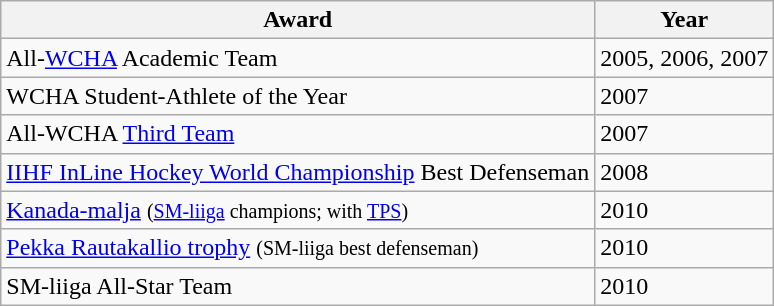<table class="wikitable" border="1">
<tr>
<th>Award</th>
<th>Year</th>
</tr>
<tr>
<td>All-<a href='#'>WCHA</a> Academic Team</td>
<td>2005, 2006, 2007</td>
</tr>
<tr>
<td>WCHA Student-Athlete of the Year</td>
<td>2007</td>
</tr>
<tr>
<td>All-WCHA <a href='#'>Third Team</a></td>
<td>2007</td>
</tr>
<tr>
<td><a href='#'>IIHF InLine Hockey World Championship</a> Best Defenseman</td>
<td>2008</td>
</tr>
<tr>
<td><a href='#'>Kanada-malja</a> <small>(<a href='#'>SM-liiga</a> champions; with <a href='#'>TPS</a>)</small></td>
<td>2010</td>
</tr>
<tr>
<td><a href='#'>Pekka Rautakallio trophy</a> <small>(SM-liiga best defenseman)</small></td>
<td>2010</td>
</tr>
<tr>
<td>SM-liiga All-Star Team</td>
<td>2010</td>
</tr>
</table>
